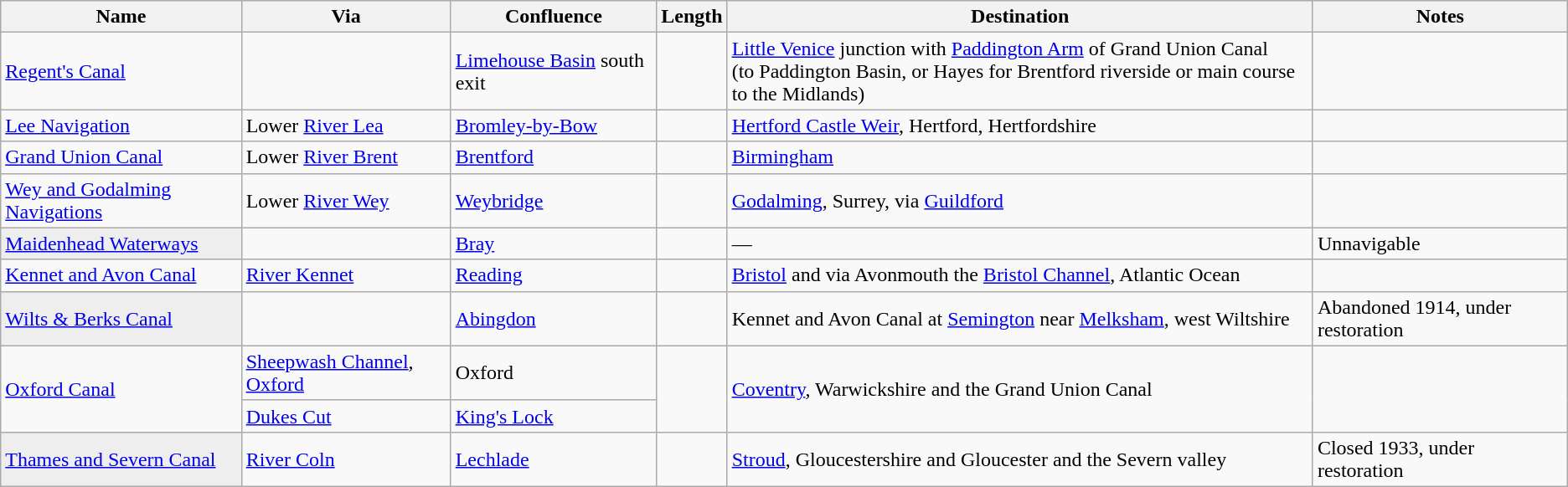<table class="wikitable sortable">
<tr>
<th>Name</th>
<th>Via</th>
<th>Confluence</th>
<th>Length</th>
<th>Destination</th>
<th class=unsortable>Notes</th>
</tr>
<tr>
<td><a href='#'>Regent's Canal</a></td>
<td></td>
<td><a href='#'>Limehouse Basin</a> south exit<br></td>
<td></td>
<td><a href='#'>Little Venice</a> junction with <a href='#'>Paddington Arm</a> of Grand Union Canal<br>(to Paddington Basin, or Hayes for Brentford riverside or main course to the Midlands)</td>
<td></td>
</tr>
<tr>
<td><a href='#'>Lee Navigation</a></td>
<td>Lower <a href='#'>River Lea</a></td>
<td><a href='#'>Bromley-by-Bow</a> </td>
<td></td>
<td><a href='#'>Hertford Castle Weir</a>, Hertford, Hertfordshire</td>
<td></td>
</tr>
<tr>
<td><a href='#'>Grand Union Canal</a></td>
<td>Lower <a href='#'>River Brent</a></td>
<td><a href='#'>Brentford</a> </td>
<td></td>
<td><a href='#'>Birmingham</a></td>
<td></td>
</tr>
<tr>
<td><a href='#'>Wey and Godalming Navigations</a></td>
<td>Lower <a href='#'>River Wey</a></td>
<td><a href='#'>Weybridge</a> </td>
<td></td>
<td><a href='#'>Godalming</a>, Surrey, via <a href='#'>Guildford</a></td>
<td></td>
</tr>
<tr>
<td bgcolor="#eeeeee"><a href='#'>Maidenhead Waterways</a></td>
<td></td>
<td><a href='#'>Bray</a> </td>
<td></td>
<td>—</td>
<td>Unnavigable</td>
</tr>
<tr>
<td><a href='#'>Kennet and Avon Canal</a></td>
<td><a href='#'>River Kennet</a></td>
<td><a href='#'>Reading</a> </td>
<td></td>
<td><a href='#'>Bristol</a> and via Avonmouth the <a href='#'>Bristol Channel</a>, Atlantic Ocean</td>
<td></td>
</tr>
<tr>
<td bgcolor="#eeeeee"><a href='#'>Wilts & Berks Canal</a></td>
<td></td>
<td><a href='#'>Abingdon</a> </td>
<td></td>
<td>Kennet and Avon Canal at <a href='#'>Semington</a> near <a href='#'>Melksham</a>, west Wiltshire</td>
<td>Abandoned 1914, under restoration</td>
</tr>
<tr>
<td rowspan=2><a href='#'>Oxford Canal</a></td>
<td><a href='#'>Sheepwash Channel</a>, <a href='#'>Oxford</a></td>
<td>Oxford </td>
<td rowspan=2></td>
<td rowspan=2><a href='#'>Coventry</a>, Warwickshire and the Grand Union Canal</td>
<td rowspan=2></td>
</tr>
<tr>
<td><a href='#'>Dukes Cut</a></td>
<td><a href='#'>King's Lock</a> </td>
</tr>
<tr>
<td bgcolor="#eeeeee"><a href='#'>Thames and Severn Canal</a></td>
<td><a href='#'>River Coln</a></td>
<td><a href='#'>Lechlade</a> </td>
<td></td>
<td><a href='#'>Stroud</a>, Gloucestershire and Gloucester and the Severn valley</td>
<td>Closed 1933, under restoration</td>
</tr>
</table>
